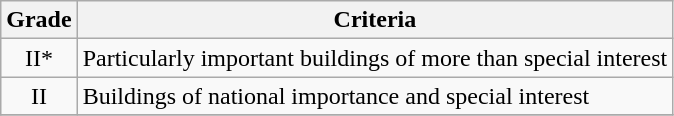<table class="wikitable" border="1">
<tr>
<th>Grade</th>
<th>Criteria</th>
</tr>
<tr>
<td align="center" >II*</td>
<td>Particularly important buildings of more than special interest</td>
</tr>
<tr>
<td align="center" >II</td>
<td>Buildings of national importance and special interest</td>
</tr>
<tr>
</tr>
</table>
